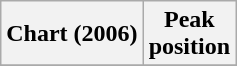<table class="wikitable plainrowheaders" style="text-align:center">
<tr>
<th scope="col">Chart (2006)</th>
<th scope="col">Peak<br>position</th>
</tr>
<tr>
</tr>
</table>
